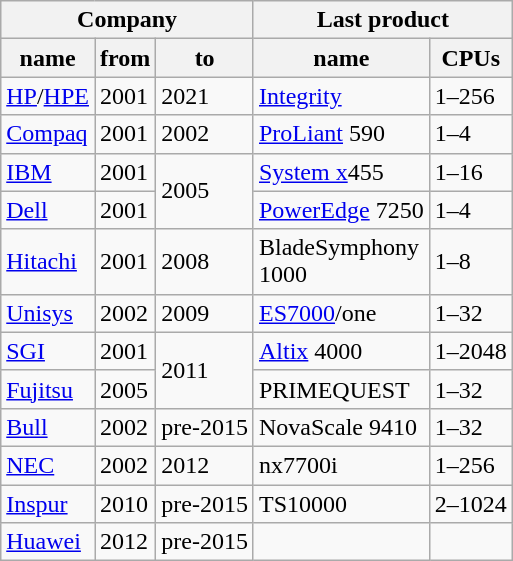<table class="wikitable" style="float:right; clear:right;margin:0 0 0.5em 1em;">
<tr>
<th colspan="3">Company</th>
<th colspan="2">Last product</th>
</tr>
<tr>
<th>name</th>
<th>from</th>
<th>to</th>
<th>name</th>
<th>CPUs</th>
</tr>
<tr>
<td><a href='#'>HP</a>/<a href='#'>HPE</a></td>
<td>2001</td>
<td>2021</td>
<td><a href='#'>Integrity</a></td>
<td>1–256</td>
</tr>
<tr>
<td><a href='#'>Compaq</a></td>
<td>2001</td>
<td>2002</td>
<td><a href='#'>ProLiant</a> 590</td>
<td>1–4</td>
</tr>
<tr>
<td><a href='#'>IBM</a></td>
<td>2001</td>
<td rowspan="2">2005</td>
<td><a href='#'>System x</a>455</td>
<td>1–16</td>
</tr>
<tr>
<td><a href='#'>Dell</a></td>
<td>2001</td>
<td><a href='#'>PowerEdge</a> 7250</td>
<td>1–4</td>
</tr>
<tr>
<td><a href='#'>Hitachi</a></td>
<td>2001</td>
<td>2008</td>
<td>BladeSymphony<br>1000</td>
<td>1–8</td>
</tr>
<tr>
<td><a href='#'>Unisys</a></td>
<td>2002</td>
<td>2009</td>
<td><a href='#'>ES7000</a>/one</td>
<td>1–32</td>
</tr>
<tr>
<td><a href='#'>SGI</a></td>
<td>2001</td>
<td rowspan="2">2011</td>
<td><a href='#'>Altix</a> 4000</td>
<td>1–2048</td>
</tr>
<tr>
<td><a href='#'>Fujitsu</a></td>
<td>2005</td>
<td>PRIMEQUEST</td>
<td>1–32</td>
</tr>
<tr>
<td><a href='#'>Bull</a></td>
<td>2002</td>
<td>pre-2015</td>
<td>NovaScale 9410</td>
<td>1–32</td>
</tr>
<tr>
<td><a href='#'>NEC</a></td>
<td>2002</td>
<td>2012</td>
<td>nx7700i</td>
<td>1–256</td>
</tr>
<tr>
<td><a href='#'>Inspur</a></td>
<td>2010</td>
<td>pre-2015</td>
<td>TS10000</td>
<td>2–1024</td>
</tr>
<tr>
<td><a href='#'>Huawei</a></td>
<td>2012</td>
<td>pre-2015</td>
<td></td>
<td></td>
</tr>
</table>
